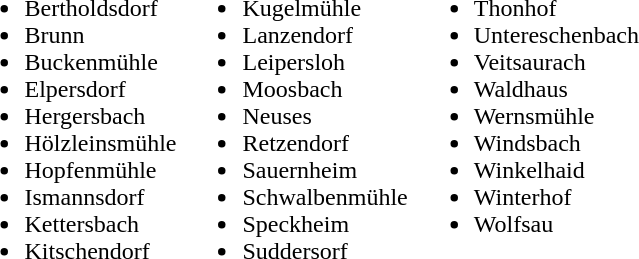<table>
<tr>
<td valign="top"><br><ul><li>Bertholdsdorf</li><li>Brunn</li><li>Buckenmühle</li><li>Elpersdorf</li><li>Hergersbach</li><li>Hölzleinsmühle</li><li>Hopfenmühle</li><li>Ismannsdorf</li><li>Kettersbach</li><li>Kitschendorf</li></ul></td>
<td valign="top"><br><ul><li>Kugelmühle</li><li>Lanzendorf</li><li>Leipersloh</li><li>Moosbach</li><li>Neuses</li><li>Retzendorf</li><li>Sauernheim</li><li>Schwalbenmühle</li><li>Speckheim</li><li>Suddersorf</li></ul></td>
<td valign="top"><br><ul><li>Thonhof</li><li>Untereschenbach</li><li>Veitsaurach</li><li>Waldhaus</li><li>Wernsmühle</li><li>Windsbach</li><li>Winkelhaid</li><li>Winterhof</li><li>Wolfsau</li></ul></td>
</tr>
</table>
